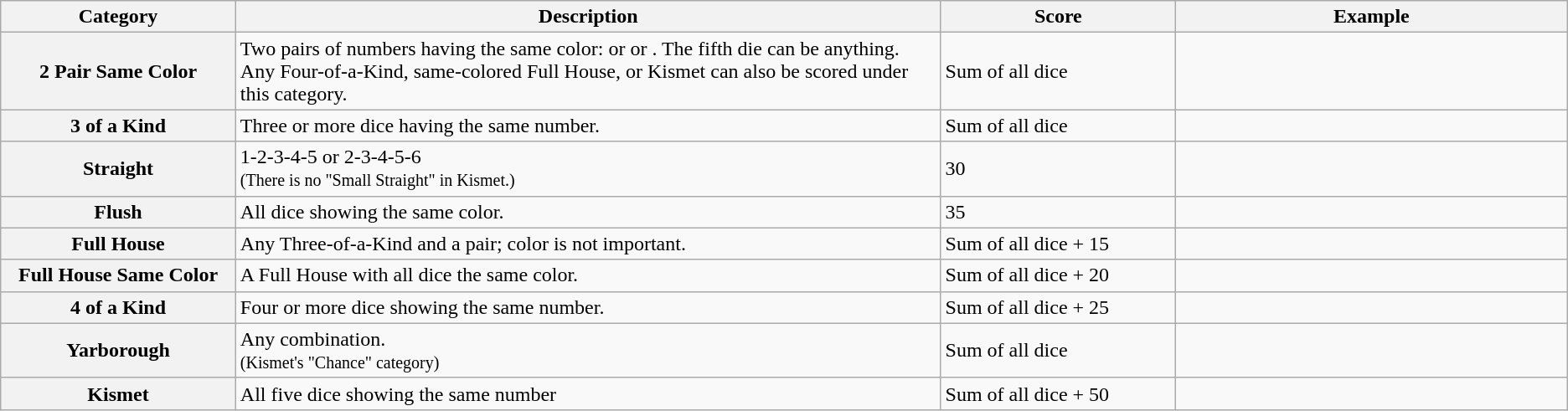<table class="wikitable">
<tr>
<th style="width: 15%;">Category</th>
<th style="width: 45%;">Description</th>
<th style="width: 15%;">Score</th>
<th style="width: 25%;">Example</th>
</tr>
<tr>
<th>2 Pair Same Color</th>
<td>Two pairs of numbers having the same color:     or     or     . The fifth die can be anything. Any Four-of-a-Kind, same-colored Full House, or Kismet can also be scored under this category.</td>
<td>Sum of all dice</td>
<td>    </td>
</tr>
<tr>
<th>3 of a Kind</th>
<td>Three or more dice having the same number.</td>
<td>Sum of all dice</td>
<td>    </td>
</tr>
<tr>
<th>Straight</th>
<td>1-2-3-4-5 or 2-3-4-5-6<br><small>(There is no "Small Straight" in Kismet.)</small></td>
<td>30</td>
<td>    </td>
</tr>
<tr>
<th>Flush</th>
<td>All dice showing the same color.</td>
<td>35</td>
<td>    </td>
</tr>
<tr>
<th>Full House</th>
<td>Any Three-of-a-Kind and a pair; color is not important.</td>
<td>Sum of all dice + 15</td>
<td>    </td>
</tr>
<tr>
<th>Full House Same Color</th>
<td>A Full House with all dice the same color.</td>
<td>Sum of all dice + 20</td>
<td>    </td>
</tr>
<tr>
<th>4 of a Kind</th>
<td>Four or more dice showing the same number.</td>
<td>Sum of all dice + 25</td>
<td>    </td>
</tr>
<tr>
<th>Yarborough</th>
<td>Any combination.<br><small>(Kismet's "Chance" category)</small></td>
<td>Sum of all dice</td>
<td>    </td>
</tr>
<tr>
<th>Kismet</th>
<td>All five dice showing the same number</td>
<td>Sum of all dice + 50</td>
<td>    </td>
</tr>
</table>
